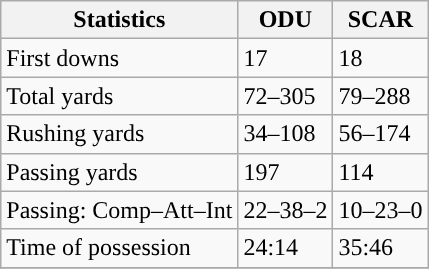<table class="wikitable" style="float: left;">
<tr>
<th>Statistics</th>
<th>ODU</th>
<th>SCAR</th>
</tr>
<tr>
<td>First downs</td>
<td>17</td>
<td>18</td>
</tr>
<tr>
<td>Total yards</td>
<td>72–305</td>
<td>79–288</td>
</tr>
<tr>
<td>Rushing yards</td>
<td>34–108</td>
<td>56–174</td>
</tr>
<tr>
<td>Passing yards</td>
<td>197</td>
<td>114</td>
</tr>
<tr>
<td>Passing: Comp–Att–Int</td>
<td>22–38–2</td>
<td>10–23–0</td>
</tr>
<tr>
<td>Time of possession</td>
<td>24:14</td>
<td>35:46</td>
</tr>
<tr>
</tr>
</table>
